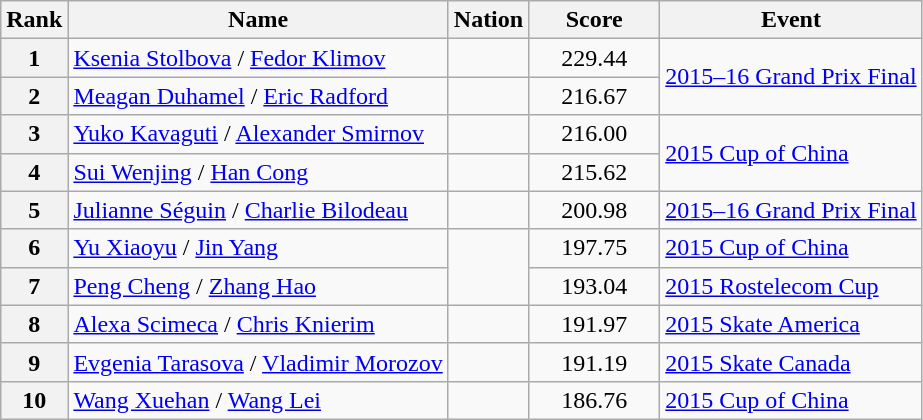<table class="wikitable sortable">
<tr>
<th>Rank</th>
<th>Name</th>
<th>Nation</th>
<th style="width:80px;">Score</th>
<th>Event</th>
</tr>
<tr>
<th>1</th>
<td><a href='#'>Ksenia Stolbova</a> / <a href='#'>Fedor Klimov</a></td>
<td></td>
<td style="text-align:center;">229.44</td>
<td rowspan="2"><a href='#'>2015–16 Grand Prix Final</a></td>
</tr>
<tr>
<th>2</th>
<td><a href='#'>Meagan Duhamel</a> / <a href='#'>Eric Radford</a></td>
<td></td>
<td style="text-align:center;">216.67</td>
</tr>
<tr>
<th>3</th>
<td><a href='#'>Yuko Kavaguti</a> / <a href='#'>Alexander Smirnov</a></td>
<td></td>
<td style="text-align:center;">216.00</td>
<td rowspan="2"><a href='#'>2015 Cup of China</a></td>
</tr>
<tr>
<th>4</th>
<td><a href='#'>Sui Wenjing</a> / <a href='#'>Han Cong</a></td>
<td></td>
<td style="text-align:center;">215.62</td>
</tr>
<tr>
<th>5</th>
<td><a href='#'>Julianne Séguin</a> / <a href='#'>Charlie Bilodeau</a></td>
<td></td>
<td style="text-align:center;">200.98</td>
<td><a href='#'>2015–16 Grand Prix Final</a></td>
</tr>
<tr>
<th>6</th>
<td><a href='#'>Yu Xiaoyu</a> / <a href='#'>Jin Yang</a></td>
<td rowspan="2"></td>
<td style="text-align:center;">197.75</td>
<td><a href='#'>2015 Cup of China</a></td>
</tr>
<tr>
<th>7</th>
<td><a href='#'>Peng Cheng</a> / <a href='#'>Zhang Hao</a></td>
<td style="text-align:center;">193.04</td>
<td><a href='#'>2015 Rostelecom Cup</a></td>
</tr>
<tr>
<th>8</th>
<td><a href='#'>Alexa Scimeca</a> / <a href='#'>Chris Knierim</a></td>
<td></td>
<td style="text-align:center;">191.97</td>
<td><a href='#'>2015 Skate America</a></td>
</tr>
<tr>
<th>9</th>
<td><a href='#'>Evgenia Tarasova</a> / <a href='#'>Vladimir Morozov</a></td>
<td></td>
<td style="text-align:center;">191.19</td>
<td><a href='#'>2015 Skate Canada</a></td>
</tr>
<tr>
<th>10</th>
<td><a href='#'>Wang Xuehan</a> / <a href='#'>Wang Lei</a></td>
<td></td>
<td style="text-align:center;">186.76</td>
<td><a href='#'>2015 Cup of China</a></td>
</tr>
</table>
